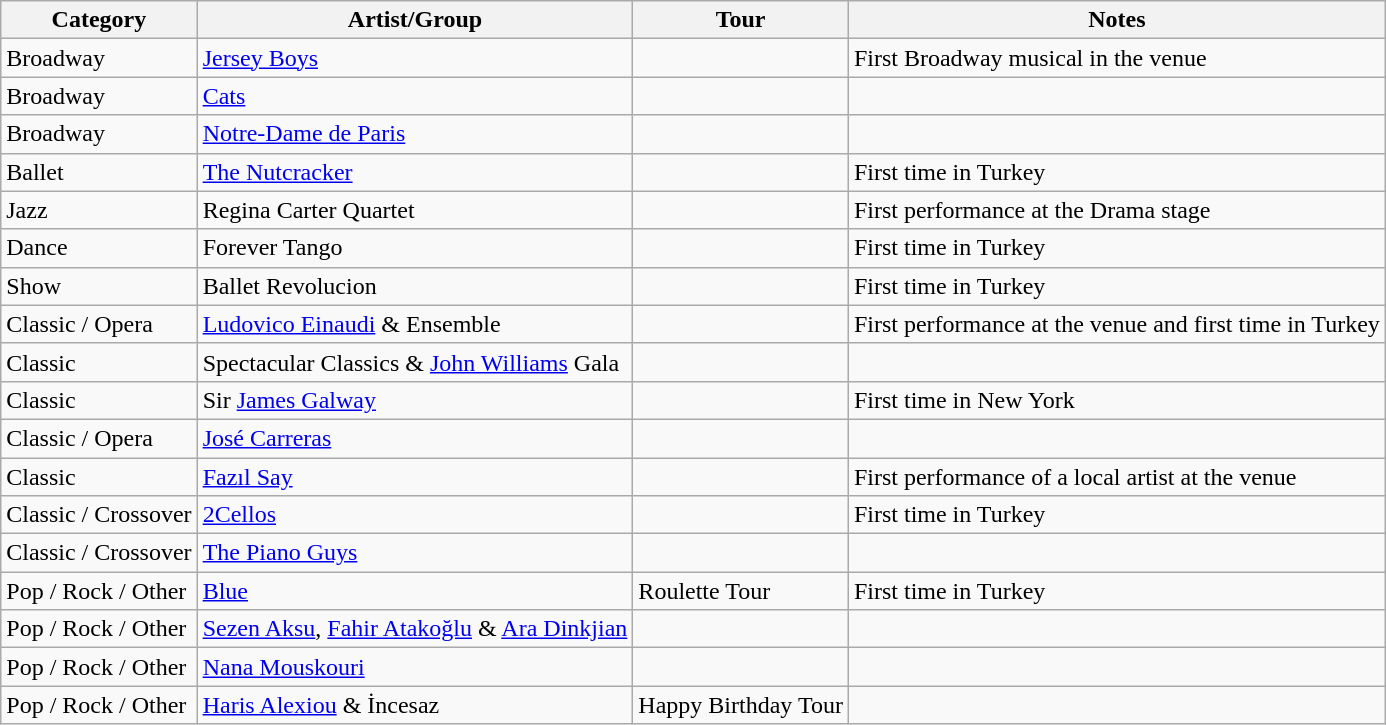<table class="wikitable">
<tr>
<th>Category</th>
<th>Artist/Group</th>
<th>Tour</th>
<th>Notes</th>
</tr>
<tr>
<td>Broadway</td>
<td><a href='#'>Jersey Boys</a></td>
<td></td>
<td>First Broadway musical in the venue</td>
</tr>
<tr>
<td>Broadway</td>
<td><a href='#'>Cats</a></td>
<td></td>
<td></td>
</tr>
<tr>
<td>Broadway</td>
<td><a href='#'>Notre-Dame de Paris</a></td>
<td></td>
<td></td>
</tr>
<tr>
<td>Ballet</td>
<td><a href='#'>The Nutcracker</a></td>
<td></td>
<td>First time in Turkey</td>
</tr>
<tr>
<td>Jazz</td>
<td>Regina Carter Quartet</td>
<td></td>
<td>First performance at the Drama stage</td>
</tr>
<tr>
<td>Dance</td>
<td>Forever Tango</td>
<td></td>
<td>First time in Turkey</td>
</tr>
<tr>
<td>Show</td>
<td>Ballet Revolucion</td>
<td></td>
<td>First time in Turkey</td>
</tr>
<tr>
<td>Classic / Opera</td>
<td><a href='#'>Ludovico Einaudi</a> & Ensemble</td>
<td></td>
<td>First performance at the venue and first time in Turkey</td>
</tr>
<tr>
<td>Classic</td>
<td>Spectacular Classics & <a href='#'>John Williams</a> Gala</td>
<td></td>
<td></td>
</tr>
<tr>
<td>Classic</td>
<td>Sir <a href='#'>James Galway</a></td>
<td></td>
<td>First time in New York</td>
</tr>
<tr>
<td>Classic / Opera</td>
<td><a href='#'>José Carreras</a></td>
<td></td>
<td></td>
</tr>
<tr>
<td>Classic</td>
<td><a href='#'>Fazıl Say</a></td>
<td></td>
<td>First performance of a local artist at the venue</td>
</tr>
<tr>
<td>Classic / Crossover</td>
<td><a href='#'>2Cellos</a></td>
<td></td>
<td>First time in Turkey</td>
</tr>
<tr>
<td>Classic / Crossover</td>
<td><a href='#'>The Piano Guys</a></td>
<td></td>
<td></td>
</tr>
<tr>
<td>Pop / Rock / Other</td>
<td><a href='#'>Blue</a></td>
<td>Roulette Tour</td>
<td>First time in Turkey</td>
</tr>
<tr>
<td>Pop / Rock / Other</td>
<td><a href='#'>Sezen Aksu</a>, <a href='#'>Fahir Atakoğlu</a> & <a href='#'>Ara Dinkjian</a></td>
<td></td>
<td></td>
</tr>
<tr>
<td>Pop / Rock / Other</td>
<td><a href='#'>Nana Mouskouri</a></td>
<td></td>
<td></td>
</tr>
<tr>
<td>Pop / Rock / Other</td>
<td><a href='#'>Haris Alexiou</a> & İncesaz</td>
<td>Happy Birthday Tour</td>
<td></td>
</tr>
</table>
